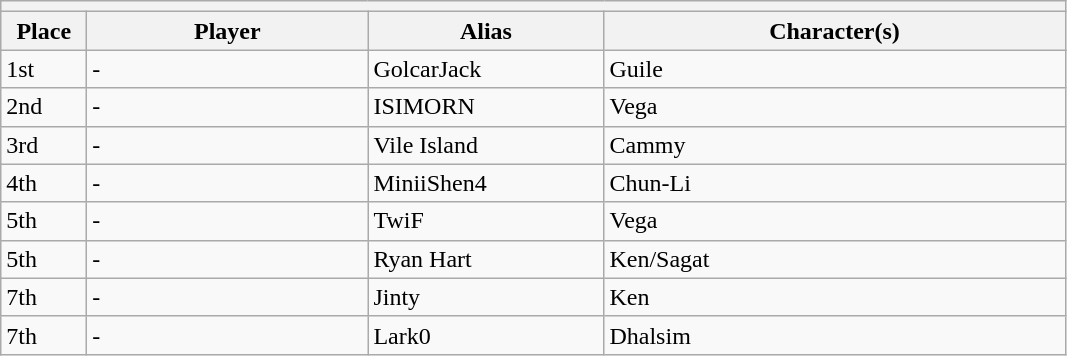<table class="wikitable">
<tr>
<th colspan="4"> </th>
</tr>
<tr>
<th style="width:50px;">Place</th>
<th style="width:180px;">Player</th>
<th style="width:150px;">Alias</th>
<th style="width:300px;">Character(s)</th>
</tr>
<tr>
<td>1st</td>
<td> -</td>
<td>GolcarJack</td>
<td>Guile</td>
</tr>
<tr>
<td>2nd</td>
<td> -</td>
<td>ISIMORN</td>
<td>Vega</td>
</tr>
<tr>
<td>3rd</td>
<td> -</td>
<td>Vile Island</td>
<td>Cammy</td>
</tr>
<tr>
<td>4th</td>
<td> -</td>
<td>MiniiShen4</td>
<td>Chun-Li</td>
</tr>
<tr>
<td>5th</td>
<td> -</td>
<td>TwiF</td>
<td>Vega</td>
</tr>
<tr>
<td>5th</td>
<td> -</td>
<td>Ryan Hart</td>
<td>Ken/Sagat</td>
</tr>
<tr>
<td>7th</td>
<td> -</td>
<td>Jinty</td>
<td>Ken</td>
</tr>
<tr>
<td>7th</td>
<td> -</td>
<td>Lark0</td>
<td>Dhalsim</td>
</tr>
</table>
